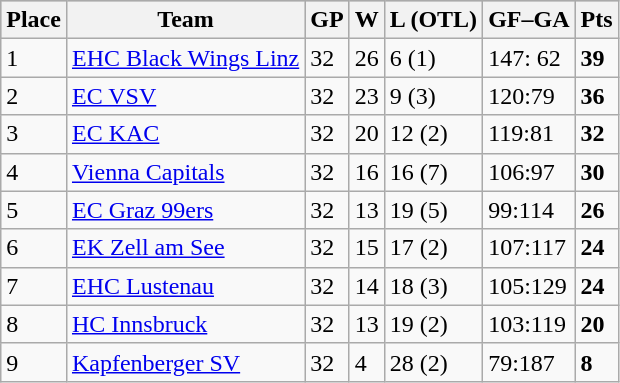<table class="wikitable">
<tr style="background-color:#c0c0c0;">
<th>Place</th>
<th>Team</th>
<th>GP</th>
<th>W</th>
<th>L (OTL)</th>
<th>GF–GA</th>
<th>Pts</th>
</tr>
<tr>
<td>1</td>
<td><a href='#'>EHC Black Wings Linz</a></td>
<td>32</td>
<td>26</td>
<td>6 (1)</td>
<td>147: 62</td>
<td><strong>39</strong></td>
</tr>
<tr>
<td>2</td>
<td><a href='#'>EC VSV</a></td>
<td>32</td>
<td>23</td>
<td>9 (3)</td>
<td>120:79</td>
<td><strong>36</strong></td>
</tr>
<tr>
<td>3</td>
<td><a href='#'>EC KAC</a></td>
<td>32</td>
<td>20</td>
<td>12 (2)</td>
<td>119:81</td>
<td><strong>32</strong></td>
</tr>
<tr>
<td>4</td>
<td><a href='#'>Vienna Capitals</a></td>
<td>32</td>
<td>16</td>
<td>16 (7)</td>
<td>106:97</td>
<td><strong>30</strong></td>
</tr>
<tr>
<td>5</td>
<td><a href='#'>EC Graz 99ers</a></td>
<td>32</td>
<td>13</td>
<td>19 (5)</td>
<td>99:114</td>
<td><strong>26</strong></td>
</tr>
<tr>
<td>6</td>
<td><a href='#'>EK Zell am See</a></td>
<td>32</td>
<td>15</td>
<td>17 (2)</td>
<td>107:117</td>
<td><strong>24</strong></td>
</tr>
<tr>
<td>7</td>
<td><a href='#'>EHC Lustenau</a></td>
<td>32</td>
<td>14</td>
<td>18 (3)</td>
<td>105:129</td>
<td><strong>24</strong></td>
</tr>
<tr>
<td>8</td>
<td><a href='#'>HC Innsbruck</a></td>
<td>32</td>
<td>13</td>
<td>19 (2)</td>
<td>103:119</td>
<td><strong>20</strong></td>
</tr>
<tr>
<td>9</td>
<td><a href='#'>Kapfenberger SV</a></td>
<td>32</td>
<td>4</td>
<td>28 (2)</td>
<td>79:187</td>
<td><strong>8</strong></td>
</tr>
</table>
